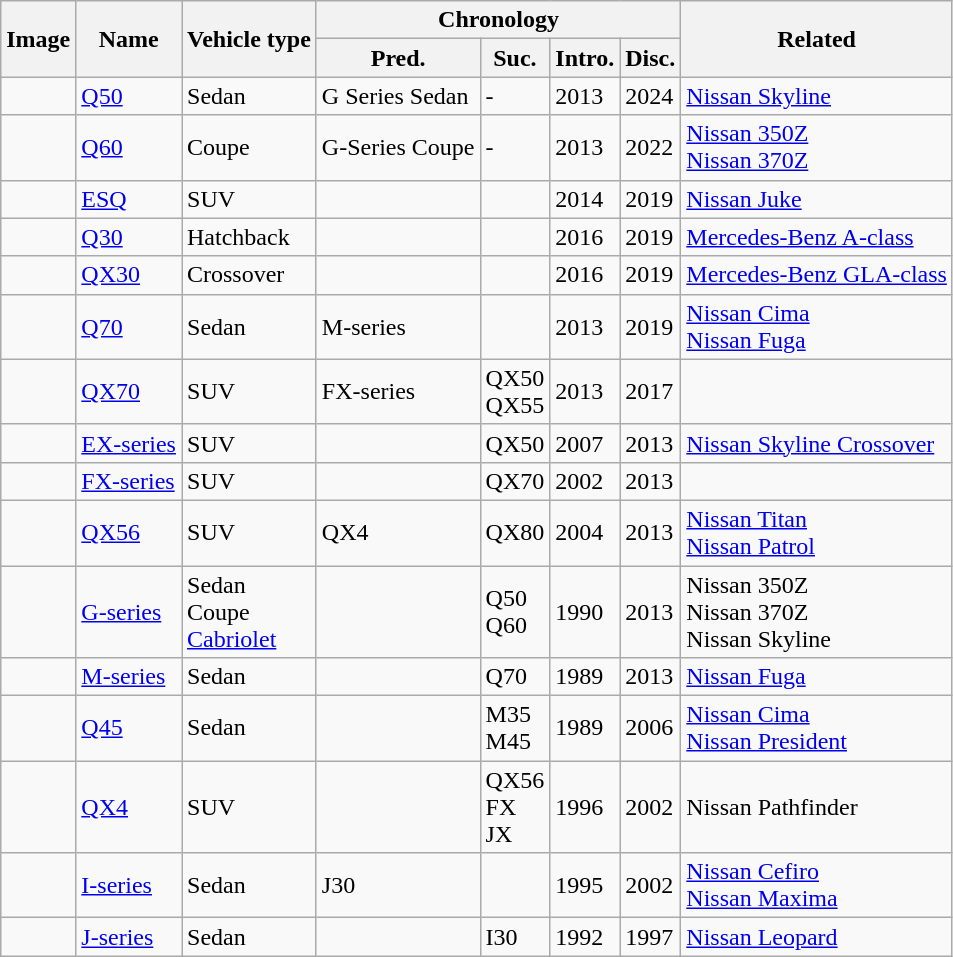<table class= "wikitable sortable">
<tr>
<th rowspan="2">Image</th>
<th rowspan="2">Name</th>
<th rowspan="2">Vehicle type</th>
<th colspan="4">Chronology</th>
<th rowspan="2">Related</th>
</tr>
<tr>
<th>Pred.</th>
<th>Suc.</th>
<th>Intro.</th>
<th>Disc.</th>
</tr>
<tr>
<td></td>
<td><a href='#'>Q50</a></td>
<td>Sedan</td>
<td>G Series Sedan</td>
<td>-</td>
<td>2013</td>
<td>2024</td>
<td><a href='#'>Nissan Skyline</a></td>
</tr>
<tr>
<td></td>
<td><a href='#'>Q60</a></td>
<td>Coupe</td>
<td>G-Series Coupe</td>
<td>-</td>
<td>2013</td>
<td>2022</td>
<td><a href='#'>Nissan 350Z</a> <br> <a href='#'>Nissan 370Z</a></td>
</tr>
<tr>
<td></td>
<td><a href='#'>ESQ</a></td>
<td>SUV</td>
<td></td>
<td></td>
<td>2014</td>
<td>2019</td>
<td><a href='#'>Nissan Juke</a></td>
</tr>
<tr>
<td></td>
<td><a href='#'>Q30</a></td>
<td>Hatchback</td>
<td></td>
<td></td>
<td>2016</td>
<td>2019</td>
<td><a href='#'>Mercedes-Benz A-class</a></td>
</tr>
<tr>
<td></td>
<td><a href='#'>QX30</a></td>
<td>Crossover</td>
<td></td>
<td></td>
<td>2016</td>
<td>2019</td>
<td><a href='#'>Mercedes-Benz GLA-class</a></td>
</tr>
<tr>
<td></td>
<td><a href='#'>Q70</a></td>
<td>Sedan</td>
<td>M-series</td>
<td></td>
<td>2013</td>
<td>2019</td>
<td><a href='#'>Nissan Cima</a><br><a href='#'>Nissan Fuga</a></td>
</tr>
<tr>
<td></td>
<td><a href='#'>QX70</a></td>
<td>SUV</td>
<td>FX-series</td>
<td>QX50 <br> QX55</td>
<td>2013</td>
<td>2017</td>
<td></td>
</tr>
<tr>
<td></td>
<td><a href='#'>EX-series</a></td>
<td>SUV</td>
<td></td>
<td>QX50</td>
<td>2007</td>
<td>2013</td>
<td><a href='#'>Nissan Skyline Crossover</a></td>
</tr>
<tr>
<td></td>
<td><a href='#'>FX-series</a></td>
<td>SUV</td>
<td></td>
<td>QX70</td>
<td>2002</td>
<td>2013</td>
<td></td>
</tr>
<tr>
<td></td>
<td><a href='#'>QX56</a></td>
<td>SUV</td>
<td>QX4</td>
<td>QX80</td>
<td>2004</td>
<td>2013</td>
<td><a href='#'>Nissan Titan</a><br><a href='#'>Nissan Patrol</a></td>
</tr>
<tr>
<td></td>
<td><a href='#'>G-series</a></td>
<td>Sedan <br> Coupe<br><a href='#'>Cabriolet</a></td>
<td></td>
<td>Q50<br>Q60</td>
<td>1990</td>
<td>2013</td>
<td>Nissan 350Z <br> Nissan 370Z <br> Nissan Skyline</td>
</tr>
<tr>
<td></td>
<td><a href='#'>M-series</a></td>
<td>Sedan</td>
<td></td>
<td>Q70</td>
<td>1989</td>
<td>2013</td>
<td><a href='#'>Nissan Fuga</a></td>
</tr>
<tr>
<td></td>
<td><a href='#'>Q45</a></td>
<td>Sedan</td>
<td></td>
<td>M35 <br> M45</td>
<td>1989</td>
<td>2006</td>
<td><a href='#'>Nissan Cima</a><br><a href='#'>Nissan President</a></td>
</tr>
<tr>
<td></td>
<td><a href='#'>QX4</a></td>
<td>SUV</td>
<td></td>
<td>QX56 <br> FX <br> JX</td>
<td>1996</td>
<td>2002</td>
<td>Nissan Pathfinder</td>
</tr>
<tr>
<td></td>
<td><a href='#'>I-series</a></td>
<td>Sedan</td>
<td>J30</td>
<td></td>
<td>1995</td>
<td>2002</td>
<td><a href='#'>Nissan Cefiro</a><br><a href='#'>Nissan Maxima</a></td>
</tr>
<tr>
<td></td>
<td><a href='#'>J-series</a></td>
<td>Sedan</td>
<td></td>
<td>I30</td>
<td>1992</td>
<td>1997</td>
<td><a href='#'>Nissan Leopard</a></td>
</tr>
</table>
